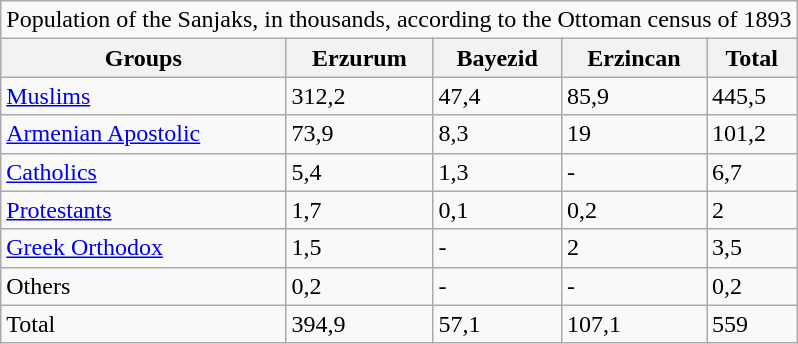<table class="wikitable sortable">
<tr>
<td colspan=11 align="center">Population of the Sanjaks, in thousands, according to the Ottoman census of 1893</td>
</tr>
<tr>
<th>Groups</th>
<th>Erzurum</th>
<th>Bayezid</th>
<th>Erzincan</th>
<th>Total</th>
</tr>
<tr>
<td><a href='#'>Muslims</a></td>
<td>312,2</td>
<td>47,4</td>
<td>85,9</td>
<td>445,5</td>
</tr>
<tr>
<td><a href='#'>Armenian Apostolic</a></td>
<td>73,9</td>
<td>8,3</td>
<td>19</td>
<td>101,2</td>
</tr>
<tr>
<td><a href='#'>Catholics</a></td>
<td>5,4</td>
<td>1,3</td>
<td>-</td>
<td>6,7</td>
</tr>
<tr>
<td><a href='#'>Protestants</a></td>
<td>1,7</td>
<td>0,1</td>
<td>0,2</td>
<td>2</td>
</tr>
<tr>
<td><a href='#'>Greek Orthodox</a></td>
<td>1,5</td>
<td>-</td>
<td>2</td>
<td>3,5</td>
</tr>
<tr>
<td>Others</td>
<td>0,2</td>
<td>-</td>
<td>-</td>
<td>0,2</td>
</tr>
<tr>
<td>Total</td>
<td>394,9</td>
<td>57,1</td>
<td>107,1</td>
<td>559</td>
</tr>
</table>
